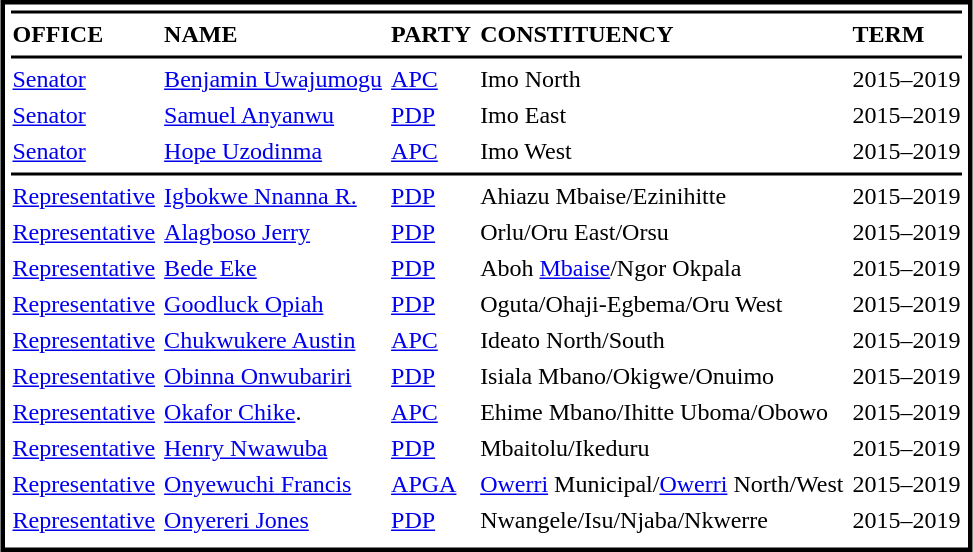<table cellpadding=1 cellspacing=4 style="margin:3px; border:3px solid #000000;">
<tr>
<td bgcolor=#000000 colspan=5></td>
</tr>
<tr>
<td><strong>OFFICE</strong></td>
<td><strong>NAME</strong></td>
<td><strong>PARTY</strong></td>
<td><strong>CONSTITUENCY</strong></td>
<td><strong>TERM</strong></td>
</tr>
<tr>
<td bgcolor=#000000 colspan=5></td>
</tr>
<tr>
<td><a href='#'>Senator</a></td>
<td><a href='#'>Benjamin Uwajumogu</a></td>
<td><a href='#'>APC</a></td>
<td>Imo North</td>
<td>2015–2019</td>
</tr>
<tr>
<td><a href='#'>Senator</a></td>
<td><a href='#'>Samuel Anyanwu</a></td>
<td><a href='#'>PDP</a></td>
<td>Imo East</td>
<td>2015–2019</td>
</tr>
<tr>
<td><a href='#'>Senator</a></td>
<td><a href='#'>Hope Uzodinma</a></td>
<td><a href='#'>APC</a></td>
<td>Imo West</td>
<td>2015–2019</td>
</tr>
<tr>
<td bgcolor=#000000 colspan=5></td>
</tr>
<tr>
<td><a href='#'>Representative</a></td>
<td><a href='#'>Igbokwe Nnanna R.</a></td>
<td><a href='#'>PDP</a></td>
<td>Ahiazu Mbaise/Ezinihitte</td>
<td>2015–2019</td>
</tr>
<tr>
<td><a href='#'>Representative</a></td>
<td><a href='#'>Alagboso Jerry</a></td>
<td><a href='#'>PDP</a></td>
<td>Orlu/Oru East/Orsu</td>
<td>2015–2019</td>
</tr>
<tr>
<td><a href='#'>Representative</a></td>
<td><a href='#'>Bede Eke</a></td>
<td><a href='#'>PDP</a></td>
<td>Aboh <a href='#'>Mbaise</a>/Ngor Okpala</td>
<td>2015–2019</td>
</tr>
<tr>
<td><a href='#'>Representative</a></td>
<td><a href='#'>Goodluck Opiah</a></td>
<td><a href='#'>PDP</a></td>
<td>Oguta/Ohaji-Egbema/Oru West</td>
<td>2015–2019</td>
</tr>
<tr>
<td><a href='#'>Representative</a></td>
<td><a href='#'>Chukwukere Austin</a></td>
<td><a href='#'>APC</a></td>
<td>Ideato North/South</td>
<td>2015–2019</td>
</tr>
<tr>
<td><a href='#'>Representative</a></td>
<td><a href='#'>Obinna Onwubariri</a></td>
<td><a href='#'>PDP</a></td>
<td>Isiala Mbano/Okigwe/Onuimo</td>
<td>2015–2019</td>
</tr>
<tr>
<td><a href='#'>Representative</a></td>
<td><a href='#'>Okafor Chike</a>.</td>
<td><a href='#'>APC</a></td>
<td>Ehime Mbano/Ihitte Uboma/Obowo</td>
<td>2015–2019</td>
</tr>
<tr>
<td><a href='#'>Representative</a></td>
<td><a href='#'>Henry Nwawuba</a></td>
<td><a href='#'>PDP</a></td>
<td>Mbaitolu/Ikeduru</td>
<td>2015–2019</td>
</tr>
<tr>
<td><a href='#'>Representative</a></td>
<td><a href='#'>Onyewuchi Francis</a></td>
<td><a href='#'>APGA</a></td>
<td><a href='#'>Owerri</a> Municipal/<a href='#'>Owerri</a> North/West</td>
<td>2015–2019</td>
</tr>
<tr>
<td><a href='#'>Representative</a></td>
<td><a href='#'>Onyereri Jones</a></td>
<td><a href='#'>PDP</a></td>
<td>Nwangele/Isu/Njaba/Nkwerre</td>
<td>2015–2019</td>
</tr>
<tr>
</tr>
</table>
